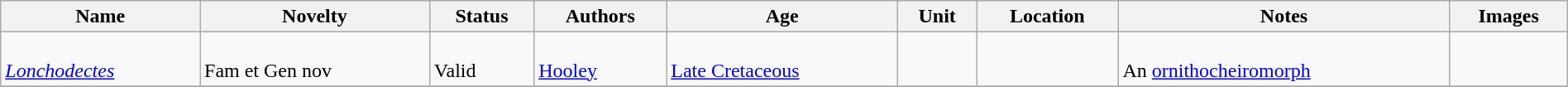<table class="wikitable sortable" align="center" width="100%">
<tr>
<th>Name</th>
<th>Novelty</th>
<th>Status</th>
<th>Authors</th>
<th>Age</th>
<th>Unit</th>
<th>Location</th>
<th>Notes</th>
<th>Images</th>
</tr>
<tr>
<td><br><em><a href='#'>Lonchodectes</a></em></td>
<td><br>Fam et Gen nov</td>
<td><br>Valid</td>
<td><br><a href='#'>Hooley</a></td>
<td><br><a href='#'>Late Cretaceous</a></td>
<td></td>
<td><br></td>
<td><br>An <a href='#'>ornithocheiromorph</a></td>
<td><br></td>
</tr>
<tr>
</tr>
</table>
